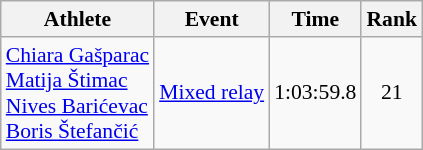<table class="wikitable" style="font-size:90%">
<tr>
<th>Athlete</th>
<th>Event</th>
<th>Time</th>
<th>Rank</th>
</tr>
<tr align=center>
<td align=left><a href='#'>Chiara Gašparac</a><br><a href='#'>Matija Štimac</a><br><a href='#'>Nives Barićevac</a><br><a href='#'>Boris Štefančić</a></td>
<td align=left><a href='#'>Mixed relay</a></td>
<td>1:03:59.8</td>
<td>21</td>
</tr>
</table>
